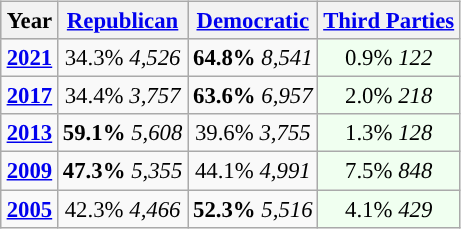<table class="wikitable" style="float:right; font-size:95%;">
<tr bgcolor=lightgrey>
<th>Year</th>
<th><a href='#'>Republican</a></th>
<th><a href='#'>Democratic</a></th>
<th><a href='#'>Third Parties</a></th>
</tr>
<tr>
<td style="text-align:center; "><strong><a href='#'>2021</a></strong></td>
<td style="text-align:center; ">34.3% <em>4,526</em></td>
<td style="text-align:center; "><strong>64.8%</strong> <em>8,541</em></td>
<td style="text-align:center; background:honeyDew;">0.9% <em>122</em></td>
</tr>
<tr>
<td style="text-align:center; "><strong><a href='#'>2017</a></strong></td>
<td style="text-align:center; ">34.4% <em>3,757</em></td>
<td style="text-align:center; "><strong>63.6%</strong> <em>6,957</em></td>
<td style="text-align:center; background:honeyDew;">2.0% <em>218</em></td>
</tr>
<tr>
<td style="text-align:center; "><strong><a href='#'>2013</a></strong></td>
<td style="text-align:center; "><strong>59.1%</strong> <em>5,608</em></td>
<td style="text-align:center; ">39.6%  <em>3,755</em></td>
<td style="text-align:center; background:honeyDew;">1.3% <em>128</em></td>
</tr>
<tr>
<td style="text-align:center; "><strong><a href='#'>2009</a></strong></td>
<td style="text-align:center; "><strong>47.3%</strong> <em>5,355</em></td>
<td style="text-align:center; ">44.1%  <em>4,991</em></td>
<td style="text-align:center; background:honeyDew;">7.5% <em>848</em></td>
</tr>
<tr>
<td style="text-align:center; "><strong><a href='#'>2005</a></strong></td>
<td style="text-align:center; ">42.3% <em>4,466</em></td>
<td style="text-align:center; "><strong>52.3%</strong> <em>5,516</em></td>
<td style="text-align:center; background:honeyDew;">4.1% <em>429</em></td>
</tr>
</table>
